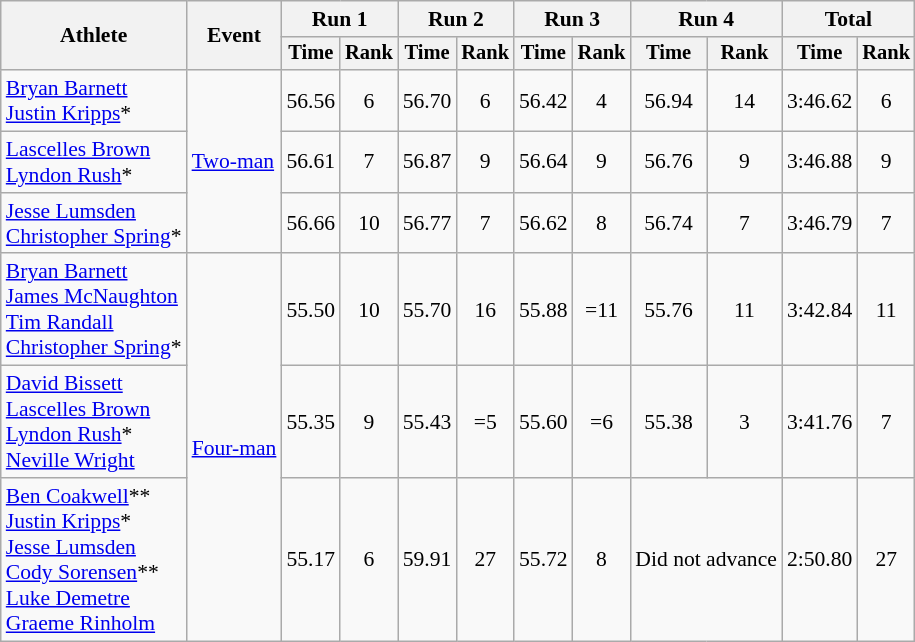<table class="wikitable" style="font-size:90%">
<tr>
<th rowspan="2">Athlete</th>
<th rowspan="2">Event</th>
<th colspan="2">Run 1</th>
<th colspan="2">Run 2</th>
<th colspan="2">Run 3</th>
<th colspan="2">Run 4</th>
<th colspan="2">Total</th>
</tr>
<tr style="font-size:95%">
<th>Time</th>
<th>Rank</th>
<th>Time</th>
<th>Rank</th>
<th>Time</th>
<th>Rank</th>
<th>Time</th>
<th>Rank</th>
<th>Time</th>
<th>Rank</th>
</tr>
<tr align=center !CAN-3>
<td align=left><a href='#'>Bryan Barnett</a><br><a href='#'>Justin Kripps</a>*</td>
<td align=left rowspan="3"><a href='#'>Two-man</a></td>
<td>56.56</td>
<td>6</td>
<td>56.70</td>
<td>6</td>
<td>56.42</td>
<td>4</td>
<td>56.94</td>
<td>14</td>
<td>3:46.62</td>
<td>6</td>
</tr>
<tr align=center !CAN-1>
<td align=left><a href='#'>Lascelles Brown</a><br><a href='#'>Lyndon Rush</a>*</td>
<td>56.61</td>
<td>7</td>
<td>56.87</td>
<td>9</td>
<td>56.64</td>
<td>9</td>
<td>56.76</td>
<td>9</td>
<td>3:46.88</td>
<td>9</td>
</tr>
<tr align=center !CAN-2>
<td align=left><a href='#'>Jesse Lumsden</a><br><a href='#'>Christopher Spring</a>*</td>
<td>56.66</td>
<td>10</td>
<td>56.77</td>
<td>7</td>
<td>56.62</td>
<td>8</td>
<td>56.74</td>
<td>7</td>
<td>3:46.79</td>
<td>7</td>
</tr>
<tr align=center !CAN-1>
<td align=left><a href='#'>Bryan Barnett</a><br><a href='#'>James McNaughton</a><br><a href='#'>Tim Randall</a><br><a href='#'>Christopher Spring</a>*</td>
<td align=left rowspan="3"><a href='#'>Four-man</a></td>
<td>55.50</td>
<td>10</td>
<td>55.70</td>
<td>16</td>
<td>55.88</td>
<td>=11</td>
<td>55.76</td>
<td>11</td>
<td>3:42.84</td>
<td>11</td>
</tr>
<tr align=center !CAN-2>
<td align=left><a href='#'>David Bissett</a><br><a href='#'>Lascelles Brown</a><br><a href='#'>Lyndon Rush</a>*<br><a href='#'>Neville Wright</a></td>
<td>55.35</td>
<td>9</td>
<td>55.43</td>
<td>=5</td>
<td>55.60</td>
<td>=6</td>
<td>55.38</td>
<td>3</td>
<td>3:41.76</td>
<td>7</td>
</tr>
<tr align=center !CAN-3>
<td align=left><a href='#'>Ben Coakwell</a>**<br><a href='#'>Justin Kripps</a>*<br><a href='#'>Jesse Lumsden</a><br><a href='#'>Cody Sorensen</a>**<br><a href='#'>Luke Demetre</a><br><a href='#'>Graeme Rinholm</a></td>
<td>55.17</td>
<td>6</td>
<td>59.91</td>
<td>27</td>
<td>55.72</td>
<td>8</td>
<td colspan=2>Did not advance</td>
<td>2:50.80</td>
<td>27</td>
</tr>
</table>
